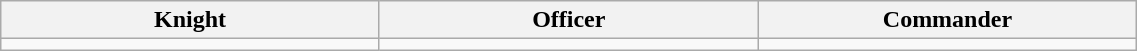<table class="wikitable" style="text-align: center; width: 60%;">
<tr>
<th style="width: 20%;">Knight</th>
<th style="width: 20%;">Officer</th>
<th style="width: 20%;">Commander</th>
</tr>
<tr>
<td></td>
<td></td>
<td></td>
</tr>
</table>
